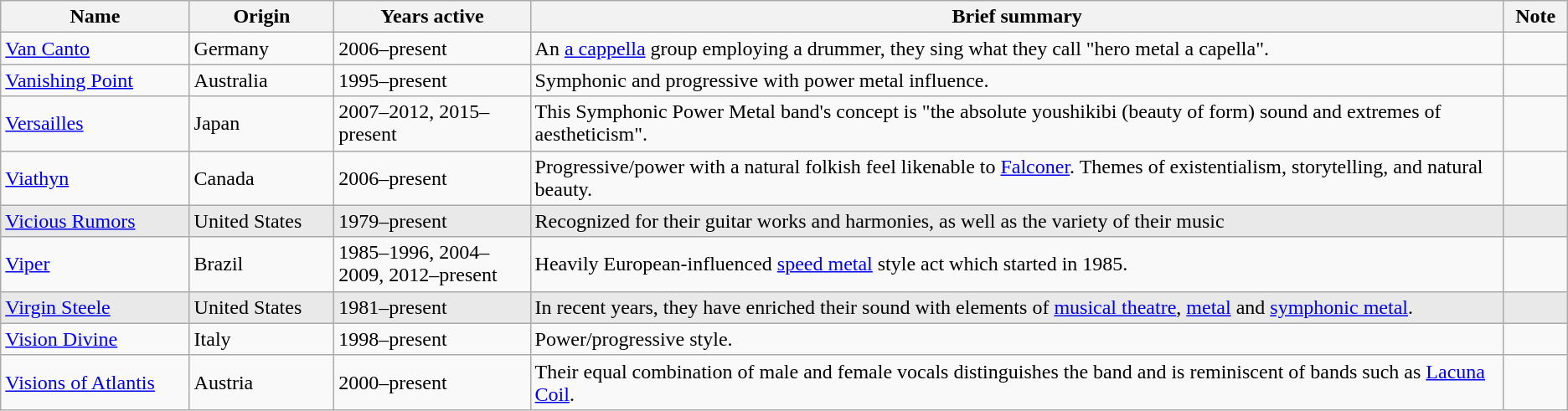<table class= "wikitable sortable sticky-header-multi">
<tr>
<th style="width:11em">Name</th>
<th style="width:8em">Origin</th>
<th style="width:12em">Years active</th>
<th style="width:65em">Brief summary</th>
<th style="width:3em">Note</th>
</tr>
<tr>
<td><a href='#'>Van Canto</a></td>
<td>Germany</td>
<td>2006–present</td>
<td>An <a href='#'>a cappella</a> group employing a drummer, they sing what they call "hero metal a capella".</td>
<td></td>
</tr>
<tr>
<td><a href='#'>Vanishing Point</a></td>
<td>Australia</td>
<td>1995–present</td>
<td>Symphonic and progressive with power metal influence.</td>
<td></td>
</tr>
<tr>
<td><a href='#'>Versailles</a></td>
<td>Japan</td>
<td>2007–2012, 2015–present</td>
<td>This Symphonic Power Metal band's concept is "the absolute youshikibi (beauty of form) sound and extremes of aestheticism".</td>
<td></td>
</tr>
<tr>
<td><a href='#'>Viathyn</a></td>
<td>Canada</td>
<td>2006–present</td>
<td>Progressive/power with a natural folkish feel likenable to <a href='#'>Falconer</a>. Themes of existentialism, storytelling, and natural beauty.</td>
<td></td>
</tr>
<tr style="background:#e9e9e9;">
<td><a href='#'>Vicious Rumors</a></td>
<td>United States</td>
<td>1979–present</td>
<td>Recognized for their guitar works and harmonies, as well as the variety of their music</td>
<td></td>
</tr>
<tr>
<td><a href='#'>Viper</a></td>
<td>Brazil</td>
<td>1985–1996, 2004–2009, 2012–present</td>
<td>Heavily European-influenced <a href='#'>speed metal</a> style act which started in 1985.</td>
<td></td>
</tr>
<tr style="background:#e9e9e9;">
<td><a href='#'>Virgin Steele</a></td>
<td>United States</td>
<td>1981–present</td>
<td>In recent years, they have enriched their sound with elements of <a href='#'>musical theatre</a>, <a href='#'>metal</a> and <a href='#'>symphonic metal</a>.</td>
<td></td>
</tr>
<tr>
<td><a href='#'>Vision Divine</a></td>
<td>Italy</td>
<td>1998–present</td>
<td>Power/progressive style.</td>
<td></td>
</tr>
<tr>
<td><a href='#'>Visions of Atlantis</a></td>
<td>Austria</td>
<td>2000–present</td>
<td>Their equal combination of male and female vocals distinguishes the band and is reminiscent of bands such as <a href='#'>Lacuna Coil</a>.</td>
<td></td>
</tr>
</table>
